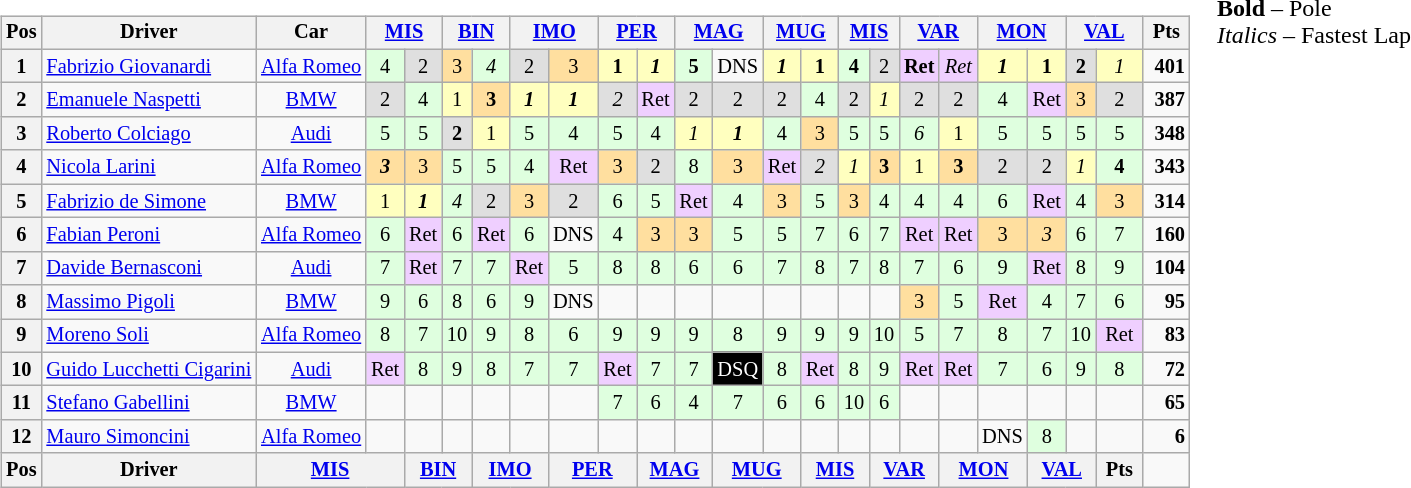<table>
<tr>
<td valign="top"><br><table align="left"| class="wikitable" style="font-size: 85%; text-align: center">
<tr valign="top">
<th valign="middle">Pos</th>
<th valign="middle">Driver</th>
<th valign="middle">Car</th>
<th colspan=2><a href='#'>MIS</a><br></th>
<th colspan=2><a href='#'>BIN</a><br></th>
<th colspan=2><a href='#'>IMO</a><br></th>
<th colspan=2><a href='#'>PER</a><br></th>
<th colspan=2><a href='#'>MAG</a><br></th>
<th colspan=2><a href='#'>MUG</a><br></th>
<th colspan=2><a href='#'>MIS</a><br></th>
<th colspan=2><a href='#'>VAR</a><br></th>
<th colspan=2><a href='#'>MON</a><br></th>
<th colspan=2><a href='#'>VAL</a><br></th>
<th valign="middle"> Pts </th>
</tr>
<tr>
<th>1</th>
<td align="left"> <a href='#'>Fabrizio Giovanardi</a></td>
<td><a href='#'>Alfa Romeo</a></td>
<td style="background:#dfffdf;">4</td>
<td style="background:#dfdfdf;">2</td>
<td style="background:#ffdf9f;">3</td>
<td style="background:#dfffdf;"><em>4</em></td>
<td style="background:#dfdfdf;">2</td>
<td style="background:#ffdf9f;">3</td>
<td style="background:#ffffbf;"><strong>1</strong></td>
<td style="background:#ffffbf;"><strong><em>1</em></strong></td>
<td style="background:#dfffdf;"><strong>5</strong></td>
<td>DNS</td>
<td style="background:#ffffbf;"><strong><em>1</em></strong></td>
<td style="background:#ffffbf;"><strong>1</strong></td>
<td style="background:#dfffdf;"><strong>4</strong></td>
<td style="background:#dfdfdf;">2</td>
<td style="background:#efcfff;"><strong>Ret</strong></td>
<td style="background:#efcfff;"><em>Ret</em></td>
<td style="background:#ffffbf;"><strong><em>1</em></strong></td>
<td style="background:#ffffbf;"><strong>1</strong></td>
<td style="background:#dfdfdf;"><strong>2</strong></td>
<td style="background:#ffffbf;"><em>1</em></td>
<td align="right"><strong>401</strong></td>
</tr>
<tr>
<th>2</th>
<td align="left"> <a href='#'>Emanuele Naspetti</a></td>
<td><a href='#'>BMW</a></td>
<td style="background:#dfdfdf;">2</td>
<td style="background:#dfffdf;">4</td>
<td style="background:#ffffbf;">1</td>
<td style="background:#ffdf9f;"><strong>3</strong></td>
<td style="background:#ffffbf;"><strong><em>1</em></strong></td>
<td style="background:#ffffbf;"><strong><em>1</em></strong></td>
<td style="background:#dfdfdf;"><em>2</em></td>
<td style="background:#efcfff;">Ret</td>
<td style="background:#dfdfdf;">2</td>
<td style="background:#dfdfdf;">2</td>
<td style="background:#dfdfdf;">2</td>
<td style="background:#dfffdf;">4</td>
<td style="background:#dfdfdf;">2</td>
<td style="background:#ffffbf;"><em>1</em></td>
<td style="background:#dfdfdf;">2</td>
<td style="background:#dfdfdf;">2</td>
<td style="background:#dfffdf;">4</td>
<td style="background:#efcfff;">Ret</td>
<td style="background:#ffdf9f;">3</td>
<td style="background:#dfdfdf;">2</td>
<td align="right"><strong>387</strong></td>
</tr>
<tr>
<th>3</th>
<td align="left"> <a href='#'>Roberto Colciago</a></td>
<td><a href='#'>Audi</a></td>
<td style="background:#dfffdf;">5</td>
<td style="background:#dfffdf;">5</td>
<td style="background:#dfdfdf;"><strong>2</strong></td>
<td style="background:#ffffbf;">1</td>
<td style="background:#dfffdf;">5</td>
<td style="background:#dfffdf;">4</td>
<td style="background:#dfffdf;">5</td>
<td style="background:#dfffdf;">4</td>
<td style="background:#ffffbf;"><em>1</em></td>
<td style="background:#ffffbf;"><strong><em>1</em></strong></td>
<td style="background:#dfffdf;">4</td>
<td style="background:#ffdf9f;">3</td>
<td style="background:#dfffdf;">5</td>
<td style="background:#dfffdf;">5</td>
<td style="background:#dfffdf;"><em>6</em></td>
<td style="background:#ffffbf;">1</td>
<td style="background:#dfffdf;">5</td>
<td style="background:#dfffdf;">5</td>
<td style="background:#dfffdf;">5</td>
<td style="background:#dfffdf;">5</td>
<td align="right"><strong>348</strong></td>
</tr>
<tr>
<th>4</th>
<td align="left"> <a href='#'>Nicola Larini</a></td>
<td><a href='#'>Alfa Romeo</a></td>
<td style="background:#ffdf9f;"><strong><em>3</em></strong></td>
<td style="background:#ffdf9f;">3</td>
<td style="background:#dfffdf;">5</td>
<td style="background:#dfffdf;">5</td>
<td style="background:#dfffdf;">4</td>
<td style="background:#efcfff;">Ret</td>
<td style="background:#ffdf9f;">3</td>
<td style="background:#dfdfdf;">2</td>
<td style="background:#dfffdf;">8</td>
<td style="background:#ffdf9f;">3</td>
<td style="background:#efcfff;">Ret</td>
<td style="background:#dfdfdf;"><em>2</em></td>
<td style="background:#ffffbf;"><em>1</em></td>
<td style="background:#ffdf9f;"><strong>3</strong></td>
<td style="background:#ffffbf;">1</td>
<td style="background:#ffdf9f;"><strong>3</strong></td>
<td style="background:#dfdfdf;">2</td>
<td style="background:#dfdfdf;">2</td>
<td style="background:#ffffbf;"><em>1</em></td>
<td style="background:#dfffdf;"><strong>4</strong></td>
<td align="right"><strong>343</strong></td>
</tr>
<tr>
<th>5</th>
<td align="left"> <a href='#'>Fabrizio de Simone</a></td>
<td><a href='#'>BMW</a></td>
<td style="background:#ffffbf;">1</td>
<td style="background:#ffffbf;"><strong><em>1</em></strong></td>
<td style="background:#dfffdf;"><em>4</em></td>
<td style="background:#dfdfdf;">2</td>
<td style="background:#ffdf9f;">3</td>
<td style="background:#dfdfdf;">2</td>
<td style="background:#dfffdf;">6</td>
<td style="background:#dfffdf;">5</td>
<td style="background:#efcfff;">Ret</td>
<td style="background:#dfffdf;">4</td>
<td style="background:#ffdf9f;">3</td>
<td style="background:#dfffdf;">5</td>
<td style="background:#ffdf9f;">3</td>
<td style="background:#dfffdf;">4</td>
<td style="background:#dfffdf;">4</td>
<td style="background:#dfffdf;">4</td>
<td style="background:#dfffdf;">6</td>
<td style="background:#efcfff;">Ret</td>
<td style="background:#dfffdf;">4</td>
<td style="background:#ffdf9f;">3</td>
<td align="right"><strong>314</strong></td>
</tr>
<tr>
<th>6</th>
<td align="left"> <a href='#'>Fabian Peroni</a></td>
<td><a href='#'>Alfa Romeo</a></td>
<td style="background:#dfffdf;">6</td>
<td style="background:#efcfff;">Ret</td>
<td style="background:#dfffdf;">6</td>
<td style="background:#efcfff;">Ret</td>
<td style="background:#dfffdf;">6</td>
<td>DNS</td>
<td style="background:#dfffdf;">4</td>
<td style="background:#ffdf9f;">3</td>
<td style="background:#ffdf9f;">3</td>
<td style="background:#dfffdf;">5</td>
<td style="background:#dfffdf;">5</td>
<td style="background:#dfffdf;">7</td>
<td style="background:#dfffdf;">6</td>
<td style="background:#dfffdf;">7</td>
<td style="background:#efcfff;">Ret</td>
<td style="background:#efcfff;">Ret</td>
<td style="background:#ffdf9f;">3</td>
<td style="background:#ffdf9f;"><em>3</em></td>
<td style="background:#dfffdf;">6</td>
<td style="background:#dfffdf;">7</td>
<td align="right"><strong>160</strong></td>
</tr>
<tr>
<th>7</th>
<td align="left"> <a href='#'>Davide Bernasconi</a></td>
<td><a href='#'>Audi</a></td>
<td style="background:#dfffdf;">7</td>
<td style="background:#efcfff;">Ret</td>
<td style="background:#dfffdf;">7</td>
<td style="background:#dfffdf;">7</td>
<td style="background:#efcfff;">Ret</td>
<td style="background:#dfffdf;">5</td>
<td style="background:#dfffdf;">8</td>
<td style="background:#dfffdf;">8</td>
<td style="background:#dfffdf;">6</td>
<td style="background:#dfffdf;">6</td>
<td style="background:#dfffdf;">7</td>
<td style="background:#dfffdf;">8</td>
<td style="background:#dfffdf;">7</td>
<td style="background:#dfffdf;">8</td>
<td style="background:#dfffdf;">7</td>
<td style="background:#dfffdf;">6</td>
<td style="background:#dfffdf;">9</td>
<td style="background:#efcfff;">Ret</td>
<td style="background:#dfffdf;">8</td>
<td style="background:#dfffdf;">9</td>
<td align="right"><strong>104</strong></td>
</tr>
<tr>
<th>8</th>
<td align="left"> <a href='#'>Massimo Pigoli</a></td>
<td><a href='#'>BMW</a></td>
<td style="background:#dfffdf;">9</td>
<td style="background:#dfffdf;">6</td>
<td style="background:#dfffdf;">8</td>
<td style="background:#dfffdf;">6</td>
<td style="background:#dfffdf;">9</td>
<td>DNS</td>
<td></td>
<td></td>
<td></td>
<td></td>
<td></td>
<td></td>
<td></td>
<td></td>
<td style="background:#ffdf9f;">3</td>
<td style="background:#dfffdf;">5</td>
<td style="background:#efcfff;">Ret</td>
<td style="background:#dfffdf;">4</td>
<td style="background:#dfffdf;">7</td>
<td style="background:#dfffdf;">6</td>
<td align="right"><strong>95</strong></td>
</tr>
<tr>
<th>9</th>
<td align="left"> <a href='#'>Moreno Soli</a></td>
<td><a href='#'>Alfa Romeo</a></td>
<td style="background:#dfffdf;">8</td>
<td style="background:#dfffdf;">7</td>
<td style="background:#dfffdf;">10</td>
<td style="background:#dfffdf;">9</td>
<td style="background:#dfffdf;">8</td>
<td style="background:#dfffdf;">6</td>
<td style="background:#dfffdf;">9</td>
<td style="background:#dfffdf;">9</td>
<td style="background:#dfffdf;">9</td>
<td style="background:#dfffdf;">8</td>
<td style="background:#dfffdf;">9</td>
<td style="background:#dfffdf;">9</td>
<td style="background:#dfffdf;">9</td>
<td style="background:#dfffdf;">10</td>
<td style="background:#dfffdf;">5</td>
<td style="background:#dfffdf;">7</td>
<td style="background:#dfffdf;">8</td>
<td style="background:#dfffdf;">7</td>
<td style="background:#dfffdf;">10</td>
<td style="background:#efcfff;">Ret</td>
<td align="right"><strong>83</strong></td>
</tr>
<tr>
<th>10</th>
<td align="left"> <a href='#'>Guido Lucchetti Cigarini</a></td>
<td><a href='#'>Audi</a></td>
<td style="background:#efcfff;">Ret</td>
<td style="background:#dfffdf;">8</td>
<td style="background:#dfffdf;">9</td>
<td style="background:#dfffdf;">8</td>
<td style="background:#dfffdf;">7</td>
<td style="background:#dfffdf;">7</td>
<td style="background:#efcfff;">Ret</td>
<td style="background:#dfffdf;">7</td>
<td style="background:#dfffdf;">7</td>
<td style="background:#000000; color:white;">DSQ</td>
<td style="background:#dfffdf;">8</td>
<td style="background:#efcfff;">Ret</td>
<td style="background:#dfffdf;">8</td>
<td style="background:#dfffdf;">9</td>
<td style="background:#efcfff;">Ret</td>
<td style="background:#efcfff;">Ret</td>
<td style="background:#dfffdf;">7</td>
<td style="background:#dfffdf;">6</td>
<td style="background:#dfffdf;">9</td>
<td style="background:#dfffdf;">8</td>
<td align="right"><strong>72</strong></td>
</tr>
<tr>
<th>11</th>
<td align="left"> <a href='#'>Stefano Gabellini</a></td>
<td><a href='#'>BMW</a></td>
<td></td>
<td></td>
<td></td>
<td></td>
<td></td>
<td></td>
<td style="background:#dfffdf;">7</td>
<td style="background:#dfffdf;">6</td>
<td style="background:#dfffdf;">4</td>
<td style="background:#dfffdf;">7</td>
<td style="background:#dfffdf;">6</td>
<td style="background:#dfffdf;">6</td>
<td style="background:#dfffdf;">10</td>
<td style="background:#dfffdf;">6</td>
<td></td>
<td></td>
<td></td>
<td></td>
<td></td>
<td></td>
<td align="right"><strong>65</strong></td>
</tr>
<tr>
<th>12</th>
<td align="left"> <a href='#'>Mauro Simoncini</a></td>
<td><a href='#'>Alfa Romeo</a></td>
<td></td>
<td></td>
<td></td>
<td></td>
<td></td>
<td></td>
<td></td>
<td></td>
<td></td>
<td></td>
<td></td>
<td></td>
<td></td>
<td></td>
<td></td>
<td></td>
<td>DNS</td>
<td style="background:#dfffdf;">8</td>
<td></td>
<td></td>
<td align="right"><strong>6</strong></td>
</tr>
<tr valign="top">
<th valign="middle">Pos</th>
<th valign="middle">Driver</th>
<th colspan=2><a href='#'>MIS</a><br></th>
<th colspan=2><a href='#'>BIN</a><br></th>
<th colspan=2><a href='#'>IMO</a><br></th>
<th colspan=2><a href='#'>PER</a><br></th>
<th colspan=2><a href='#'>MAG</a><br></th>
<th colspan=2><a href='#'>MUG</a><br></th>
<th colspan=2><a href='#'>MIS</a><br></th>
<th colspan=2><a href='#'>VAR</a><br></th>
<th colspan=2><a href='#'>MON</a><br></th>
<th colspan=2><a href='#'>VAL</a><br></th>
<th valign="middle"> Pts </th>
</tr>
</table>
</td>
<td valign="top"><br>
<span><strong>Bold</strong> – Pole<br>
<em>Italics</em> – Fastest Lap</span></td>
</tr>
</table>
